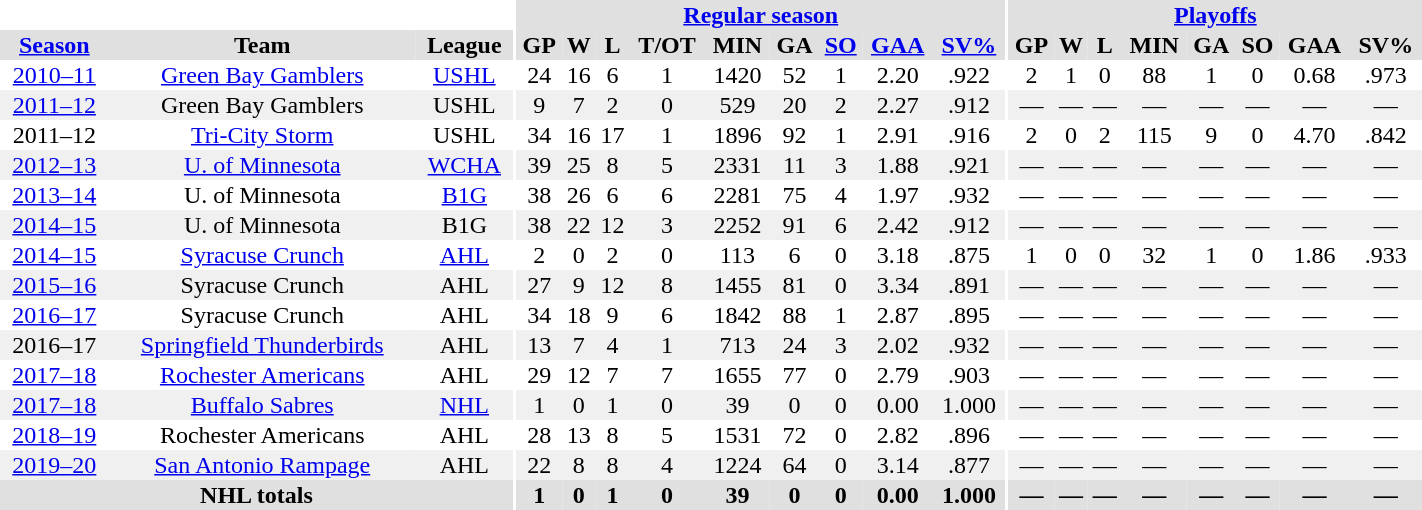<table border="0" cellpadding="1" cellspacing="0" style="text-align:center; width:75%">
<tr ALIGN="center" bgcolor="#e0e0e0">
<th align="center" colspan="3" bgcolor="#ffffff"></th>
<th align="center" rowspan="99" bgcolor="#ffffff"></th>
<th align="center" colspan="9" bgcolor="#e0e0e0"><a href='#'>Regular season</a></th>
<th align="center" rowspan="99" bgcolor="#ffffff"></th>
<th align="center" colspan="8" bgcolor="#e0e0e0"><a href='#'>Playoffs</a></th>
</tr>
<tr ALIGN="center" bgcolor="#e0e0e0">
<th><a href='#'>Season</a></th>
<th>Team</th>
<th>League</th>
<th>GP</th>
<th>W</th>
<th>L</th>
<th>T/OT</th>
<th>MIN</th>
<th>GA</th>
<th><a href='#'>SO</a></th>
<th><a href='#'>GAA</a></th>
<th><a href='#'>SV%</a></th>
<th>GP</th>
<th>W</th>
<th>L</th>
<th>MIN</th>
<th>GA</th>
<th>SO</th>
<th>GAA</th>
<th>SV%</th>
</tr>
<tr ALIGN="center">
<td><a href='#'>2010–11</a></td>
<td><a href='#'>Green Bay Gamblers</a></td>
<td><a href='#'>USHL</a></td>
<td>24</td>
<td>16</td>
<td>6</td>
<td>1</td>
<td>1420</td>
<td>52</td>
<td>1</td>
<td>2.20</td>
<td>.922</td>
<td>2</td>
<td>1</td>
<td>0</td>
<td>88</td>
<td>1</td>
<td>0</td>
<td>0.68</td>
<td>.973</td>
</tr>
<tr ALIGN="center" bgcolor="#f0f0f0">
<td><a href='#'>2011–12</a></td>
<td>Green Bay Gamblers</td>
<td>USHL</td>
<td>9</td>
<td>7</td>
<td>2</td>
<td>0</td>
<td>529</td>
<td>20</td>
<td>2</td>
<td>2.27</td>
<td>.912</td>
<td>—</td>
<td>—</td>
<td>—</td>
<td>—</td>
<td>—</td>
<td>—</td>
<td>—</td>
<td>—</td>
</tr>
<tr ALIGN="center">
<td>2011–12</td>
<td><a href='#'>Tri-City Storm</a></td>
<td>USHL</td>
<td>34</td>
<td>16</td>
<td>17</td>
<td>1</td>
<td>1896</td>
<td>92</td>
<td>1</td>
<td>2.91</td>
<td>.916</td>
<td>2</td>
<td>0</td>
<td>2</td>
<td>115</td>
<td>9</td>
<td>0</td>
<td>4.70</td>
<td>.842</td>
</tr>
<tr ALIGN="center" bgcolor="#f0f0f0">
<td><a href='#'>2012–13</a></td>
<td><a href='#'>U. of Minnesota</a></td>
<td><a href='#'>WCHA</a></td>
<td>39</td>
<td>25</td>
<td>8</td>
<td>5</td>
<td>2331</td>
<td>11</td>
<td>3</td>
<td>1.88</td>
<td>.921</td>
<td>—</td>
<td>—</td>
<td>—</td>
<td>—</td>
<td>—</td>
<td>—</td>
<td>—</td>
<td>—</td>
</tr>
<tr ALIGN="center">
<td><a href='#'>2013–14</a></td>
<td>U. of Minnesota</td>
<td><a href='#'>B1G</a></td>
<td>38</td>
<td>26</td>
<td>6</td>
<td>6</td>
<td>2281</td>
<td>75</td>
<td>4</td>
<td>1.97</td>
<td>.932</td>
<td>—</td>
<td>—</td>
<td>—</td>
<td>—</td>
<td>—</td>
<td>—</td>
<td>—</td>
<td>—</td>
</tr>
<tr ALIGN="center" bgcolor="#f0f0f0">
<td><a href='#'>2014–15</a></td>
<td>U. of Minnesota</td>
<td>B1G</td>
<td>38</td>
<td>22</td>
<td>12</td>
<td>3</td>
<td>2252</td>
<td>91</td>
<td>6</td>
<td>2.42</td>
<td>.912</td>
<td>—</td>
<td>—</td>
<td>—</td>
<td>—</td>
<td>—</td>
<td>—</td>
<td>—</td>
<td>—</td>
</tr>
<tr ALIGN="center">
<td><a href='#'>2014–15</a></td>
<td><a href='#'>Syracuse Crunch</a></td>
<td><a href='#'>AHL</a></td>
<td>2</td>
<td>0</td>
<td>2</td>
<td>0</td>
<td>113</td>
<td>6</td>
<td>0</td>
<td>3.18</td>
<td>.875</td>
<td>1</td>
<td>0</td>
<td>0</td>
<td>32</td>
<td>1</td>
<td>0</td>
<td>1.86</td>
<td>.933</td>
</tr>
<tr ALIGN="center" bgcolor="#f0f0f0">
<td><a href='#'>2015–16</a></td>
<td>Syracuse Crunch</td>
<td>AHL</td>
<td>27</td>
<td>9</td>
<td>12</td>
<td>8</td>
<td>1455</td>
<td>81</td>
<td>0</td>
<td>3.34</td>
<td>.891</td>
<td>—</td>
<td>—</td>
<td>—</td>
<td>—</td>
<td>—</td>
<td>—</td>
<td>—</td>
<td>—</td>
</tr>
<tr ALIGN="center">
<td><a href='#'>2016–17</a></td>
<td>Syracuse Crunch</td>
<td>AHL</td>
<td>34</td>
<td>18</td>
<td>9</td>
<td>6</td>
<td>1842</td>
<td>88</td>
<td>1</td>
<td>2.87</td>
<td>.895</td>
<td>—</td>
<td>—</td>
<td>—</td>
<td>—</td>
<td>—</td>
<td>—</td>
<td>—</td>
<td>—</td>
</tr>
<tr ALIGN="center" bgcolor="#f0f0f0">
<td>2016–17</td>
<td><a href='#'>Springfield Thunderbirds</a></td>
<td>AHL</td>
<td>13</td>
<td>7</td>
<td>4</td>
<td>1</td>
<td>713</td>
<td>24</td>
<td>3</td>
<td>2.02</td>
<td>.932</td>
<td>—</td>
<td>—</td>
<td>—</td>
<td>—</td>
<td>—</td>
<td>—</td>
<td>—</td>
<td>—</td>
</tr>
<tr ALIGN="center">
<td><a href='#'>2017–18</a></td>
<td><a href='#'>Rochester Americans</a></td>
<td>AHL</td>
<td>29</td>
<td>12</td>
<td>7</td>
<td>7</td>
<td>1655</td>
<td>77</td>
<td>0</td>
<td>2.79</td>
<td>.903</td>
<td>—</td>
<td>—</td>
<td>—</td>
<td>—</td>
<td>—</td>
<td>—</td>
<td>—</td>
<td>—</td>
</tr>
<tr ALIGN="center" bgcolor="#f0f0f0">
<td><a href='#'>2017–18</a></td>
<td><a href='#'>Buffalo Sabres</a></td>
<td><a href='#'>NHL</a></td>
<td>1</td>
<td>0</td>
<td>1</td>
<td>0</td>
<td>39</td>
<td>0</td>
<td>0</td>
<td>0.00</td>
<td>1.000</td>
<td>—</td>
<td>—</td>
<td>—</td>
<td>—</td>
<td>—</td>
<td>—</td>
<td>—</td>
<td>—</td>
</tr>
<tr ALIGN="center">
<td><a href='#'>2018–19</a></td>
<td>Rochester Americans</td>
<td>AHL</td>
<td>28</td>
<td>13</td>
<td>8</td>
<td>5</td>
<td>1531</td>
<td>72</td>
<td>0</td>
<td>2.82</td>
<td>.896</td>
<td>—</td>
<td>—</td>
<td>—</td>
<td>—</td>
<td>—</td>
<td>—</td>
<td>—</td>
<td>—</td>
</tr>
<tr ALIGN="center" bgcolor="#f0f0f0">
<td><a href='#'>2019–20</a></td>
<td><a href='#'>San Antonio Rampage</a></td>
<td>AHL</td>
<td>22</td>
<td>8</td>
<td>8</td>
<td>4</td>
<td>1224</td>
<td>64</td>
<td>0</td>
<td>3.14</td>
<td>.877</td>
<td>—</td>
<td>—</td>
<td>—</td>
<td>—</td>
<td>—</td>
<td>—</td>
<td>—</td>
<td>—</td>
</tr>
<tr ALIGN="center" bgcolor="#e0e0e0">
<th colspan="3" align="center">NHL totals</th>
<th>1</th>
<th>0</th>
<th>1</th>
<th>0</th>
<th>39</th>
<th>0</th>
<th>0</th>
<th>0.00</th>
<th>1.000</th>
<th>—</th>
<th>—</th>
<th>—</th>
<th>—</th>
<th>—</th>
<th>—</th>
<th>—</th>
<th>—</th>
</tr>
</table>
